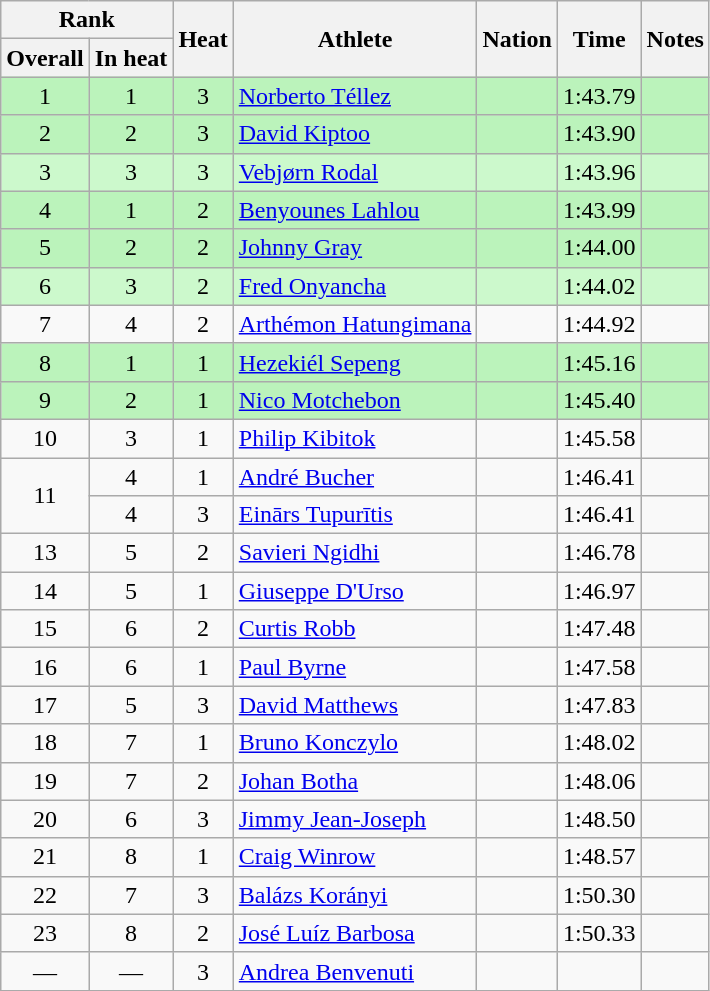<table class="wikitable sortable" style="text-align:center">
<tr>
<th colspan=2>Rank</th>
<th rowspan=2>Heat</th>
<th rowspan=2>Athlete</th>
<th rowspan=2>Nation</th>
<th rowspan=2>Time</th>
<th rowspan=2>Notes</th>
</tr>
<tr>
<th>Overall</th>
<th>In heat</th>
</tr>
<tr bgcolor=bbf3bb>
<td>1</td>
<td>1</td>
<td>3</td>
<td align=left><a href='#'>Norberto Téllez</a></td>
<td align=left></td>
<td>1:43.79</td>
<td></td>
</tr>
<tr bgcolor=bbf3bb>
<td>2</td>
<td>2</td>
<td>3</td>
<td align=left><a href='#'>David Kiptoo</a></td>
<td align=left></td>
<td>1:43.90</td>
<td></td>
</tr>
<tr bgcolor=ccf9cc>
<td>3</td>
<td>3</td>
<td>3</td>
<td align=left><a href='#'>Vebjørn Rodal</a></td>
<td align=left></td>
<td>1:43.96</td>
<td></td>
</tr>
<tr bgcolor=bbf3bb>
<td>4</td>
<td>1</td>
<td>2</td>
<td align=left><a href='#'>Benyounes Lahlou</a></td>
<td align=left></td>
<td>1:43.99</td>
<td></td>
</tr>
<tr bgcolor=bbf3bb>
<td>5</td>
<td>2</td>
<td>2</td>
<td align=left><a href='#'>Johnny Gray</a></td>
<td align=left></td>
<td>1:44.00</td>
<td></td>
</tr>
<tr bgcolor=ccf9cc>
<td>6</td>
<td>3</td>
<td>2</td>
<td align=left><a href='#'>Fred Onyancha</a></td>
<td align=left></td>
<td>1:44.02</td>
<td></td>
</tr>
<tr>
<td>7</td>
<td>4</td>
<td>2</td>
<td align=left><a href='#'>Arthémon Hatungimana</a></td>
<td align=left></td>
<td>1:44.92</td>
<td></td>
</tr>
<tr bgcolor=bbf3bb>
<td>8</td>
<td>1</td>
<td>1</td>
<td align=left><a href='#'>Hezekiél Sepeng</a></td>
<td align=left></td>
<td>1:45.16</td>
<td></td>
</tr>
<tr bgcolor=bbf3bb>
<td>9</td>
<td>2</td>
<td>1</td>
<td align=left><a href='#'>Nico Motchebon</a></td>
<td align=left></td>
<td>1:45.40</td>
<td></td>
</tr>
<tr>
<td>10</td>
<td>3</td>
<td>1</td>
<td align=left><a href='#'>Philip Kibitok</a></td>
<td align=left></td>
<td>1:45.58</td>
<td></td>
</tr>
<tr>
<td rowspan=2>11</td>
<td>4</td>
<td>1</td>
<td align=left><a href='#'>André Bucher</a></td>
<td align=left></td>
<td>1:46.41</td>
<td></td>
</tr>
<tr>
<td>4</td>
<td>3</td>
<td align=left><a href='#'>Einārs Tupurītis</a></td>
<td align=left></td>
<td>1:46.41</td>
<td></td>
</tr>
<tr>
<td>13</td>
<td>5</td>
<td>2</td>
<td align=left><a href='#'>Savieri Ngidhi</a></td>
<td align=left></td>
<td>1:46.78</td>
<td></td>
</tr>
<tr>
<td>14</td>
<td>5</td>
<td>1</td>
<td align=left><a href='#'>Giuseppe D'Urso</a></td>
<td align=left></td>
<td>1:46.97</td>
<td></td>
</tr>
<tr>
<td>15</td>
<td>6</td>
<td>2</td>
<td align=left><a href='#'>Curtis Robb</a></td>
<td align=left></td>
<td>1:47.48</td>
<td></td>
</tr>
<tr>
<td>16</td>
<td>6</td>
<td>1</td>
<td align=left><a href='#'>Paul Byrne</a></td>
<td align=left></td>
<td>1:47.58</td>
<td></td>
</tr>
<tr>
<td>17</td>
<td>5</td>
<td>3</td>
<td align=left><a href='#'>David Matthews</a></td>
<td align=left></td>
<td>1:47.83</td>
<td></td>
</tr>
<tr>
<td>18</td>
<td>7</td>
<td>1</td>
<td align=left><a href='#'>Bruno Konczylo</a></td>
<td align=left></td>
<td>1:48.02</td>
<td></td>
</tr>
<tr>
<td>19</td>
<td>7</td>
<td>2</td>
<td align=left><a href='#'>Johan Botha</a></td>
<td align=left></td>
<td>1:48.06</td>
<td></td>
</tr>
<tr>
<td>20</td>
<td>6</td>
<td>3</td>
<td align=left><a href='#'>Jimmy Jean-Joseph</a></td>
<td align=left></td>
<td>1:48.50</td>
<td></td>
</tr>
<tr>
<td>21</td>
<td>8</td>
<td>1</td>
<td align=left><a href='#'>Craig Winrow</a></td>
<td align=left></td>
<td>1:48.57</td>
<td></td>
</tr>
<tr>
<td>22</td>
<td>7</td>
<td>3</td>
<td align=left><a href='#'>Balázs Korányi</a></td>
<td align=left></td>
<td>1:50.30</td>
<td></td>
</tr>
<tr>
<td>23</td>
<td>8</td>
<td>2</td>
<td align=left><a href='#'>José Luíz Barbosa</a></td>
<td align=left></td>
<td>1:50.33</td>
<td></td>
</tr>
<tr>
<td data-sort-value=24>—</td>
<td data-sort-value=8>—</td>
<td>3</td>
<td align=left><a href='#'>Andrea Benvenuti</a></td>
<td align=left></td>
<td></td>
<td></td>
</tr>
</table>
